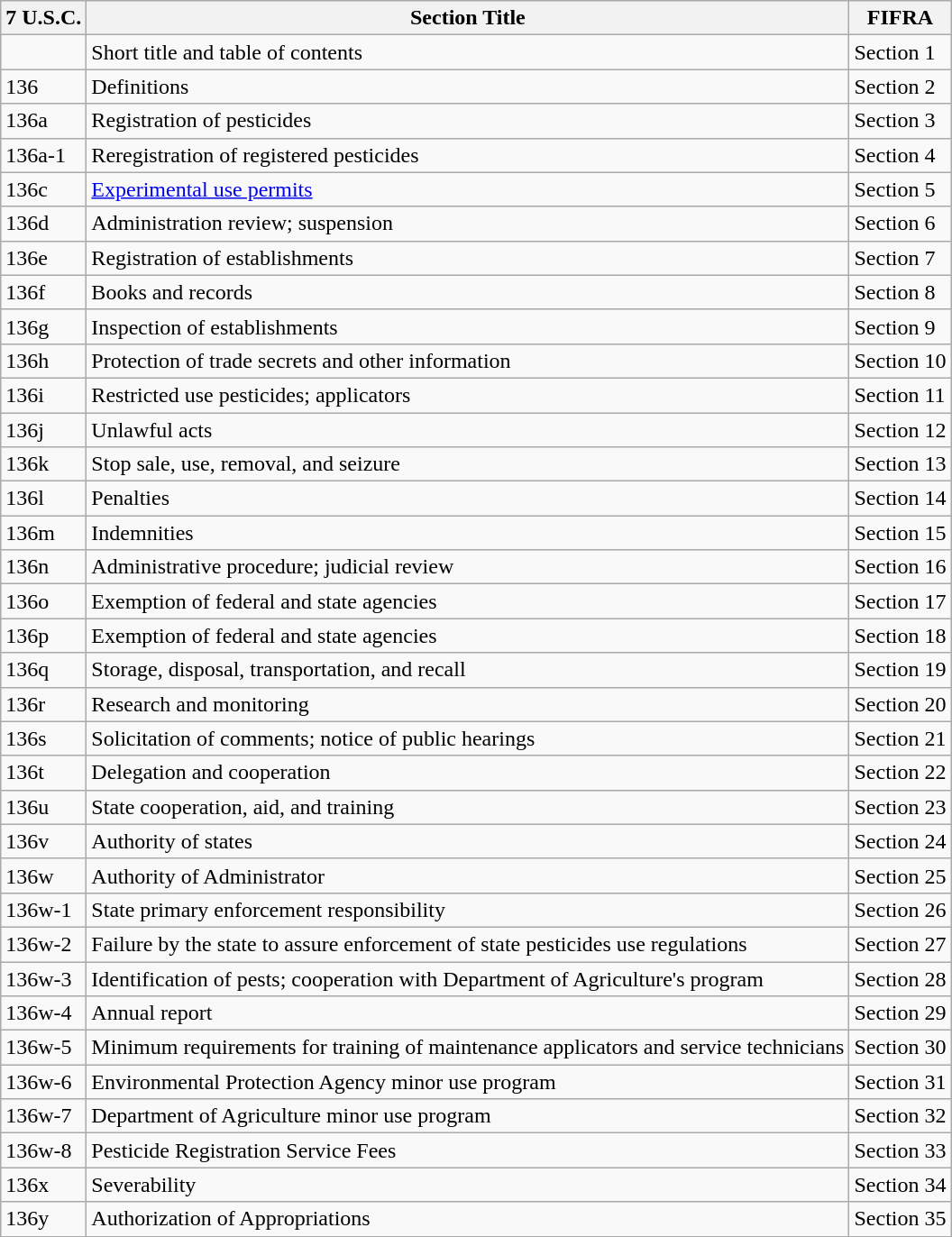<table class="wikitable">
<tr>
<th>7 U.S.C.</th>
<th>Section Title</th>
<th>FIFRA</th>
</tr>
<tr>
<td></td>
<td>Short title and table of contents</td>
<td>Section 1</td>
</tr>
<tr>
<td>136</td>
<td>Definitions</td>
<td>Section 2</td>
</tr>
<tr>
<td>136a</td>
<td>Registration of pesticides</td>
<td>Section 3</td>
</tr>
<tr>
<td>136a-1</td>
<td>Reregistration of registered pesticides</td>
<td>Section 4</td>
</tr>
<tr>
<td>136c</td>
<td><a href='#'>Experimental use permits</a></td>
<td>Section 5</td>
</tr>
<tr>
<td>136d</td>
<td>Administration review; suspension</td>
<td>Section 6</td>
</tr>
<tr>
<td>136e</td>
<td>Registration of establishments</td>
<td>Section 7</td>
</tr>
<tr>
<td>136f</td>
<td>Books and records</td>
<td>Section 8</td>
</tr>
<tr>
<td>136g</td>
<td>Inspection of establishments</td>
<td>Section 9</td>
</tr>
<tr>
<td>136h</td>
<td>Protection of trade secrets and other information</td>
<td>Section 10</td>
</tr>
<tr>
<td>136i</td>
<td>Restricted use pesticides; applicators</td>
<td>Section 11</td>
</tr>
<tr>
<td>136j</td>
<td>Unlawful acts</td>
<td>Section 12</td>
</tr>
<tr>
<td>136k</td>
<td>Stop sale, use, removal, and seizure</td>
<td>Section 13</td>
</tr>
<tr>
<td>136l</td>
<td>Penalties</td>
<td>Section 14</td>
</tr>
<tr>
<td>136m</td>
<td>Indemnities</td>
<td>Section 15</td>
</tr>
<tr>
<td>136n</td>
<td>Administrative procedure; judicial review</td>
<td>Section 16</td>
</tr>
<tr>
<td>136o</td>
<td>Exemption of federal and state agencies</td>
<td>Section 17</td>
</tr>
<tr>
<td>136p</td>
<td>Exemption of federal and state agencies</td>
<td>Section 18</td>
</tr>
<tr>
<td>136q</td>
<td>Storage, disposal, transportation, and recall</td>
<td>Section 19</td>
</tr>
<tr>
<td>136r</td>
<td>Research and monitoring</td>
<td>Section 20</td>
</tr>
<tr>
<td>136s</td>
<td>Solicitation of comments; notice of public hearings</td>
<td>Section 21</td>
</tr>
<tr>
<td>136t</td>
<td>Delegation and cooperation</td>
<td>Section 22</td>
</tr>
<tr>
<td>136u</td>
<td>State cooperation, aid, and training</td>
<td>Section 23</td>
</tr>
<tr>
<td>136v</td>
<td>Authority of states</td>
<td>Section 24</td>
</tr>
<tr>
<td>136w</td>
<td>Authority of Administrator</td>
<td>Section 25</td>
</tr>
<tr>
<td>136w-1</td>
<td>State primary enforcement responsibility</td>
<td>Section 26</td>
</tr>
<tr>
<td>136w-2</td>
<td>Failure by the state to assure enforcement of state pesticides use regulations</td>
<td>Section 27</td>
</tr>
<tr>
<td>136w-3</td>
<td>Identification of pests; cooperation with Department of Agriculture's program</td>
<td>Section 28</td>
</tr>
<tr>
<td>136w-4</td>
<td>Annual report</td>
<td>Section 29</td>
</tr>
<tr>
<td>136w-5</td>
<td>Minimum requirements for training of maintenance applicators and service technicians</td>
<td>Section 30</td>
</tr>
<tr>
<td>136w-6</td>
<td>Environmental Protection Agency minor use program</td>
<td>Section 31</td>
</tr>
<tr>
<td>136w-7</td>
<td>Department of Agriculture minor use program</td>
<td>Section 32</td>
</tr>
<tr>
<td>136w-8</td>
<td>Pesticide Registration Service Fees</td>
<td>Section 33</td>
</tr>
<tr>
<td>136x</td>
<td>Severability</td>
<td>Section 34</td>
</tr>
<tr>
<td>136y</td>
<td>Authorization of Appropriations</td>
<td>Section 35</td>
</tr>
</table>
